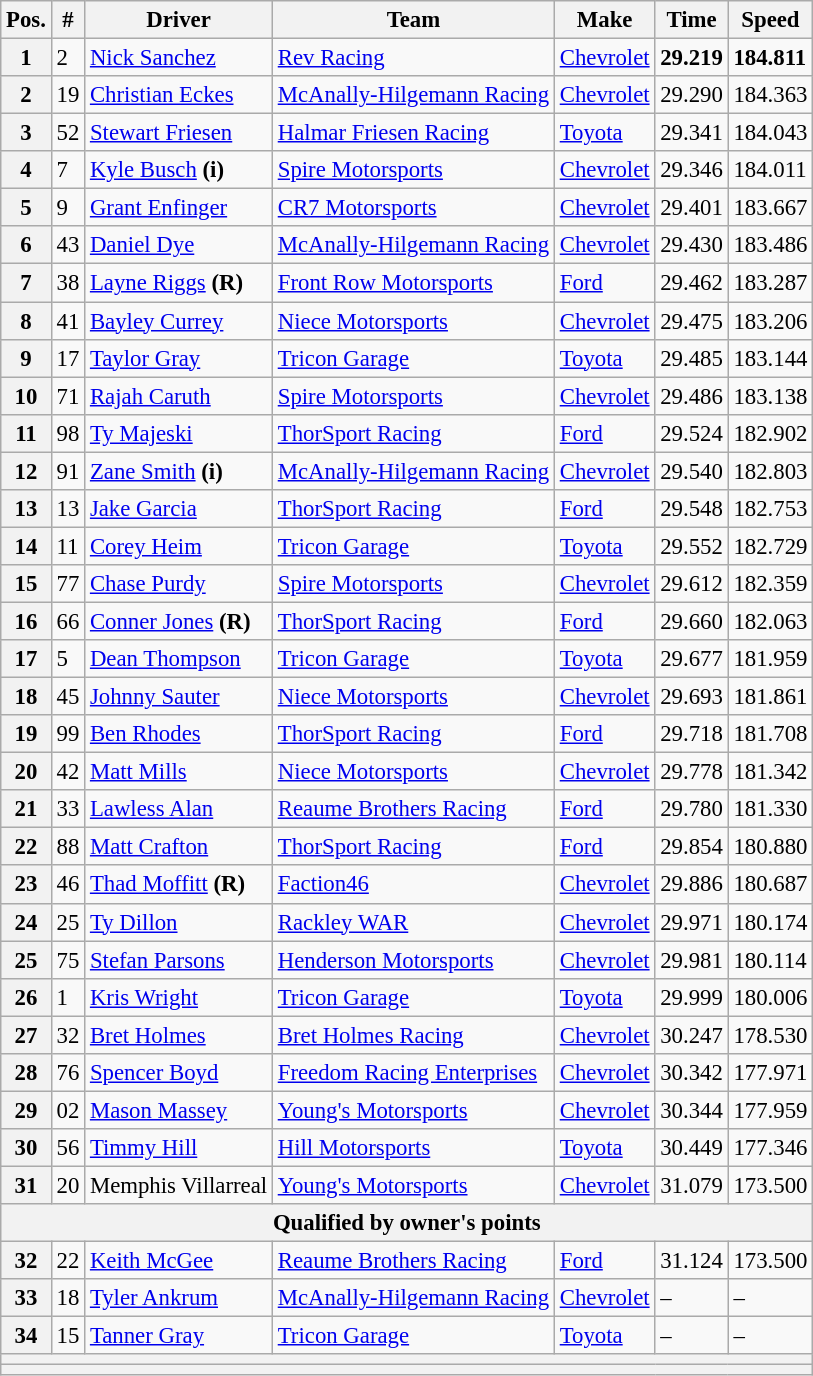<table class="wikitable" style="font-size:95%">
<tr>
<th>Pos.</th>
<th>#</th>
<th>Driver</th>
<th>Team</th>
<th>Make</th>
<th>Time</th>
<th>Speed</th>
</tr>
<tr>
<th>1</th>
<td>2</td>
<td><a href='#'>Nick Sanchez</a></td>
<td><a href='#'>Rev Racing</a></td>
<td><a href='#'>Chevrolet</a></td>
<td><strong>29.219</strong></td>
<td><strong>184.811</strong></td>
</tr>
<tr>
<th>2</th>
<td>19</td>
<td><a href='#'>Christian Eckes</a></td>
<td><a href='#'>McAnally-Hilgemann Racing</a></td>
<td><a href='#'>Chevrolet</a></td>
<td>29.290</td>
<td>184.363</td>
</tr>
<tr>
<th>3</th>
<td>52</td>
<td><a href='#'>Stewart Friesen</a></td>
<td><a href='#'>Halmar Friesen Racing</a></td>
<td><a href='#'>Toyota</a></td>
<td>29.341</td>
<td>184.043</td>
</tr>
<tr>
<th>4</th>
<td>7</td>
<td><a href='#'>Kyle Busch</a> <strong>(i)</strong></td>
<td><a href='#'>Spire Motorsports</a></td>
<td><a href='#'>Chevrolet</a></td>
<td>29.346</td>
<td>184.011</td>
</tr>
<tr>
<th>5</th>
<td>9</td>
<td><a href='#'>Grant Enfinger</a></td>
<td><a href='#'>CR7 Motorsports</a></td>
<td><a href='#'>Chevrolet</a></td>
<td>29.401</td>
<td>183.667</td>
</tr>
<tr>
<th>6</th>
<td>43</td>
<td><a href='#'>Daniel Dye</a></td>
<td><a href='#'>McAnally-Hilgemann Racing</a></td>
<td><a href='#'>Chevrolet</a></td>
<td>29.430</td>
<td>183.486</td>
</tr>
<tr>
<th>7</th>
<td>38</td>
<td><a href='#'>Layne Riggs</a> <strong>(R)</strong></td>
<td><a href='#'>Front Row Motorsports</a></td>
<td><a href='#'>Ford</a></td>
<td>29.462</td>
<td>183.287</td>
</tr>
<tr>
<th>8</th>
<td>41</td>
<td><a href='#'>Bayley Currey</a></td>
<td><a href='#'>Niece Motorsports</a></td>
<td><a href='#'>Chevrolet</a></td>
<td>29.475</td>
<td>183.206</td>
</tr>
<tr>
<th>9</th>
<td>17</td>
<td><a href='#'>Taylor Gray</a></td>
<td><a href='#'>Tricon Garage</a></td>
<td><a href='#'>Toyota</a></td>
<td>29.485</td>
<td>183.144</td>
</tr>
<tr>
<th>10</th>
<td>71</td>
<td><a href='#'>Rajah Caruth</a></td>
<td><a href='#'>Spire Motorsports</a></td>
<td><a href='#'>Chevrolet</a></td>
<td>29.486</td>
<td>183.138</td>
</tr>
<tr>
<th>11</th>
<td>98</td>
<td><a href='#'>Ty Majeski</a></td>
<td><a href='#'>ThorSport Racing</a></td>
<td><a href='#'>Ford</a></td>
<td>29.524</td>
<td>182.902</td>
</tr>
<tr>
<th>12</th>
<td>91</td>
<td><a href='#'>Zane Smith</a> <strong>(i)</strong></td>
<td><a href='#'>McAnally-Hilgemann Racing</a></td>
<td><a href='#'>Chevrolet</a></td>
<td>29.540</td>
<td>182.803</td>
</tr>
<tr>
<th>13</th>
<td>13</td>
<td><a href='#'>Jake Garcia</a></td>
<td><a href='#'>ThorSport Racing</a></td>
<td><a href='#'>Ford</a></td>
<td>29.548</td>
<td>182.753</td>
</tr>
<tr>
<th>14</th>
<td>11</td>
<td><a href='#'>Corey Heim</a></td>
<td><a href='#'>Tricon Garage</a></td>
<td><a href='#'>Toyota</a></td>
<td>29.552</td>
<td>182.729</td>
</tr>
<tr>
<th>15</th>
<td>77</td>
<td><a href='#'>Chase Purdy</a></td>
<td><a href='#'>Spire Motorsports</a></td>
<td><a href='#'>Chevrolet</a></td>
<td>29.612</td>
<td>182.359</td>
</tr>
<tr>
<th>16</th>
<td>66</td>
<td><a href='#'>Conner Jones</a> <strong>(R)</strong></td>
<td><a href='#'>ThorSport Racing</a></td>
<td><a href='#'>Ford</a></td>
<td>29.660</td>
<td>182.063</td>
</tr>
<tr>
<th>17</th>
<td>5</td>
<td><a href='#'>Dean Thompson</a></td>
<td><a href='#'>Tricon Garage</a></td>
<td><a href='#'>Toyota</a></td>
<td>29.677</td>
<td>181.959</td>
</tr>
<tr>
<th>18</th>
<td>45</td>
<td><a href='#'>Johnny Sauter</a></td>
<td><a href='#'>Niece Motorsports</a></td>
<td><a href='#'>Chevrolet</a></td>
<td>29.693</td>
<td>181.861</td>
</tr>
<tr>
<th>19</th>
<td>99</td>
<td><a href='#'>Ben Rhodes</a></td>
<td><a href='#'>ThorSport Racing</a></td>
<td><a href='#'>Ford</a></td>
<td>29.718</td>
<td>181.708</td>
</tr>
<tr>
<th>20</th>
<td>42</td>
<td><a href='#'>Matt Mills</a></td>
<td><a href='#'>Niece Motorsports</a></td>
<td><a href='#'>Chevrolet</a></td>
<td>29.778</td>
<td>181.342</td>
</tr>
<tr>
<th>21</th>
<td>33</td>
<td><a href='#'>Lawless Alan</a></td>
<td><a href='#'>Reaume Brothers Racing</a></td>
<td><a href='#'>Ford</a></td>
<td>29.780</td>
<td>181.330</td>
</tr>
<tr>
<th>22</th>
<td>88</td>
<td><a href='#'>Matt Crafton</a></td>
<td><a href='#'>ThorSport Racing</a></td>
<td><a href='#'>Ford</a></td>
<td>29.854</td>
<td>180.880</td>
</tr>
<tr>
<th>23</th>
<td>46</td>
<td><a href='#'>Thad Moffitt</a> <strong>(R)</strong></td>
<td><a href='#'>Faction46</a></td>
<td><a href='#'>Chevrolet</a></td>
<td>29.886</td>
<td>180.687</td>
</tr>
<tr>
<th>24</th>
<td>25</td>
<td><a href='#'>Ty Dillon</a></td>
<td><a href='#'>Rackley WAR</a></td>
<td><a href='#'>Chevrolet</a></td>
<td>29.971</td>
<td>180.174</td>
</tr>
<tr>
<th>25</th>
<td>75</td>
<td><a href='#'>Stefan Parsons</a></td>
<td><a href='#'>Henderson Motorsports</a></td>
<td><a href='#'>Chevrolet</a></td>
<td>29.981</td>
<td>180.114</td>
</tr>
<tr>
<th>26</th>
<td>1</td>
<td><a href='#'>Kris Wright</a></td>
<td><a href='#'>Tricon Garage</a></td>
<td><a href='#'>Toyota</a></td>
<td>29.999</td>
<td>180.006</td>
</tr>
<tr>
<th>27</th>
<td>32</td>
<td><a href='#'>Bret Holmes</a></td>
<td><a href='#'>Bret Holmes Racing</a></td>
<td><a href='#'>Chevrolet</a></td>
<td>30.247</td>
<td>178.530</td>
</tr>
<tr>
<th>28</th>
<td>76</td>
<td><a href='#'>Spencer Boyd</a></td>
<td><a href='#'>Freedom Racing Enterprises</a></td>
<td><a href='#'>Chevrolet</a></td>
<td>30.342</td>
<td>177.971</td>
</tr>
<tr>
<th>29</th>
<td>02</td>
<td><a href='#'>Mason Massey</a></td>
<td><a href='#'>Young's Motorsports</a></td>
<td><a href='#'>Chevrolet</a></td>
<td>30.344</td>
<td>177.959</td>
</tr>
<tr>
<th>30</th>
<td>56</td>
<td><a href='#'>Timmy Hill</a></td>
<td><a href='#'>Hill Motorsports</a></td>
<td><a href='#'>Toyota</a></td>
<td>30.449</td>
<td>177.346</td>
</tr>
<tr>
<th>31</th>
<td>20</td>
<td>Memphis Villarreal</td>
<td><a href='#'>Young's Motorsports</a></td>
<td><a href='#'>Chevrolet</a></td>
<td>31.079</td>
<td>173.500</td>
</tr>
<tr>
<th colspan="7">Qualified by owner's points</th>
</tr>
<tr>
<th>32</th>
<td>22</td>
<td><a href='#'>Keith McGee</a></td>
<td><a href='#'>Reaume Brothers Racing</a></td>
<td><a href='#'>Ford</a></td>
<td>31.124</td>
<td>173.500</td>
</tr>
<tr>
<th>33</th>
<td>18</td>
<td><a href='#'>Tyler Ankrum</a></td>
<td><a href='#'>McAnally-Hilgemann Racing</a></td>
<td><a href='#'>Chevrolet</a></td>
<td>–</td>
<td>–</td>
</tr>
<tr>
<th>34</th>
<td>15</td>
<td><a href='#'>Tanner Gray</a></td>
<td><a href='#'>Tricon Garage</a></td>
<td><a href='#'>Toyota</a></td>
<td>–</td>
<td>–</td>
</tr>
<tr>
<th colspan="7"></th>
</tr>
<tr>
<th colspan="7"></th>
</tr>
</table>
